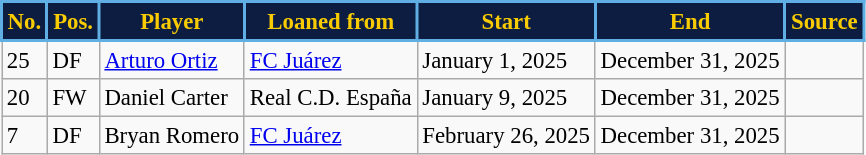<table class="wikitable sortable" style=" font-size:95%; text-align:left;">
<tr>
<th style="background:#0D1D41; color:#F8CC00; border:2px solid #5FAFE4;" scope="col">No.</th>
<th style="background:#0D1D41; color:#F8CC00; border:2px solid #5FAFE4;" scope="col">Pos.</th>
<th style="background:#0D1D41; color:#F8CC00; border:2px solid #5FAFE4;" scope="col">Player</th>
<th style="background:#0D1D41; color:#F8CC00; border:2px solid #5FAFE4;" scope="col">Loaned from</th>
<th style="background:#0D1D41; color:#F8CC00; border:2px solid #5FAFE4;" scope="col">Start</th>
<th style="background:#0D1D41; color:#F8CC00; border:2px solid #5FAFE4;" scope="col">End</th>
<th style="background:#0D1D41; color:#F8CC00; border:2px solid #5FAFE4;" scope="col">Source</th>
</tr>
<tr>
<td>25</td>
<td>DF</td>
<td> <a href='#'>Arturo Ortiz</a></td>
<td> <a href='#'>FC Juárez</a></td>
<td>January 1, 2025</td>
<td>December 31, 2025</td>
<td></td>
</tr>
<tr>
<td>20</td>
<td>FW</td>
<td> Daniel Carter</td>
<td> Real C.D. España</td>
<td>January 9, 2025</td>
<td>December 31, 2025</td>
<td></td>
</tr>
<tr>
<td>7</td>
<td>DF</td>
<td> Bryan Romero</td>
<td> <a href='#'>FC Juárez</a></td>
<td>February 26, 2025</td>
<td>December 31, 2025</td>
<td></td>
</tr>
</table>
